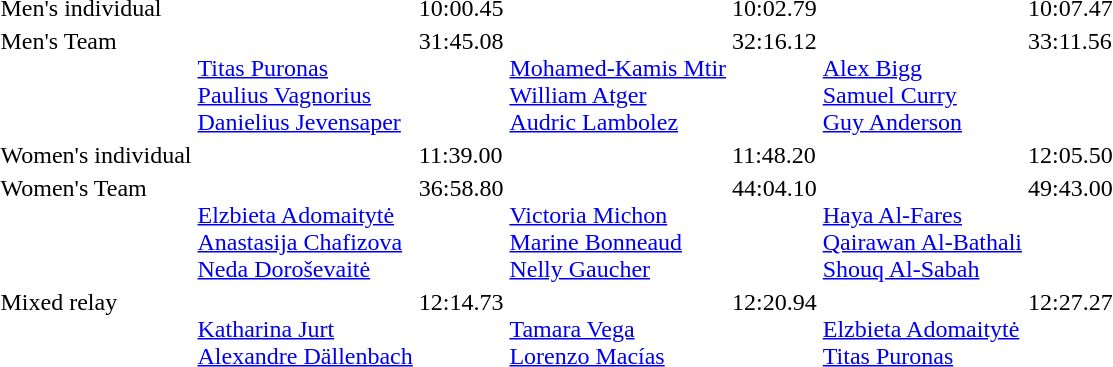<table>
<tr style="vertical-align:top;">
<td>Men's individual</td>
<td></td>
<td>10:00.45</td>
<td></td>
<td>10:02.79</td>
<td></td>
<td>10:07.47</td>
</tr>
<tr style="vertical-align:top;">
<td>Men's Team</td>
<td><br><a href='#'>Titas Puronas</a><br><a href='#'>Paulius Vagnorius</a><br><a href='#'>Danielius Jevensaper</a></td>
<td>31:45.08</td>
<td><br><a href='#'>Mohamed-Kamis Mtir</a><br><a href='#'>William Atger</a><br><a href='#'>Audric Lambolez</a></td>
<td>32:16.12</td>
<td><br><a href='#'>Alex Bigg</a><br><a href='#'>Samuel Curry</a><br><a href='#'>Guy Anderson</a></td>
<td>33:11.56</td>
</tr>
<tr style="vertical-align:top;">
<td>Women's individual</td>
<td></td>
<td>11:39.00</td>
<td></td>
<td>11:48.20</td>
<td></td>
<td>12:05.50</td>
</tr>
<tr style="vertical-align:top;">
<td>Women's Team</td>
<td><br><a href='#'>Elzbieta Adomaitytė</a><br><a href='#'>Anastasija Chafizova</a><br><a href='#'>Neda Doroševaitė</a></td>
<td>36:58.80</td>
<td><br><a href='#'>Victoria Michon</a><br><a href='#'>Marine Bonneaud</a><br><a href='#'>Nelly Gaucher</a></td>
<td>44:04.10</td>
<td><br><a href='#'>Haya Al-Fares</a><br><a href='#'>Qairawan Al-Bathali</a><br><a href='#'>Shouq Al-Sabah</a></td>
<td>49:43.00</td>
</tr>
<tr style="vertical-align:top;">
<td>Mixed relay</td>
<td><br><a href='#'>Katharina Jurt</a><br><a href='#'>Alexandre Dällenbach</a></td>
<td>12:14.73</td>
<td><br><a href='#'>Tamara Vega</a><br><a href='#'>Lorenzo Macías</a></td>
<td>12:20.94</td>
<td><br><a href='#'>Elzbieta Adomaitytė</a><br><a href='#'>Titas Puronas</a></td>
<td>12:27.27</td>
</tr>
</table>
